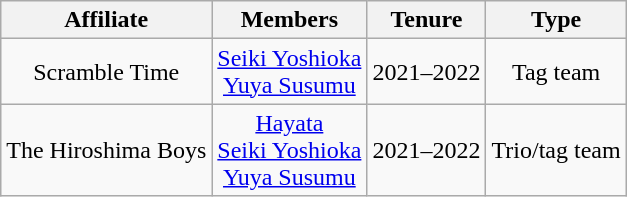<table class="wikitable sortable" style="text-align:center;">
<tr>
<th>Affiliate</th>
<th>Members</th>
<th>Tenure</th>
<th>Type</th>
</tr>
<tr>
<td>Scramble Time</td>
<td><a href='#'>Seiki Yoshioka</a><br><a href='#'>Yuya Susumu</a></td>
<td>2021–2022</td>
<td>Tag team</td>
</tr>
<tr>
<td>The Hiroshima Boys</td>
<td><a href='#'>Hayata</a><br><a href='#'>Seiki Yoshioka</a><br><a href='#'>Yuya Susumu</a></td>
<td>2021–2022</td>
<td>Trio/tag team</td>
</tr>
</table>
